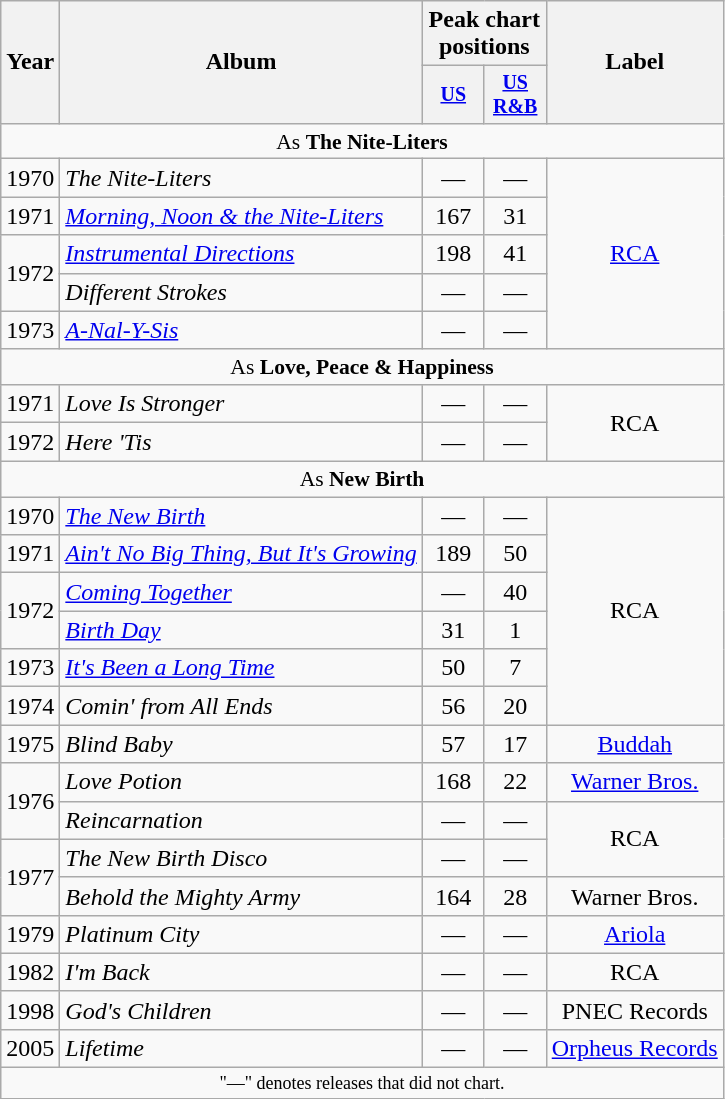<table class="wikitable" style="text-align:center;">
<tr>
<th rowspan="2">Year</th>
<th rowspan="2">Album</th>
<th colspan="2">Peak chart positions</th>
<th rowspan="2">Label</th>
</tr>
<tr style="font-size:smaller;">
<th width="35"><a href='#'>US</a><br></th>
<th width="35"><a href='#'>US R&B</a><br></th>
</tr>
<tr>
<td colspan="5" style="font-size:90%">As <strong>The Nite-Liters</strong></td>
</tr>
<tr>
<td rowspan="1">1970</td>
<td style="text-align:left;"><em>The Nite-Liters</em></td>
<td align=center>—</td>
<td align=center>—</td>
<td rowspan="5"><a href='#'>RCA</a></td>
</tr>
<tr>
<td rowspan="1">1971</td>
<td style="text-align:left;"><em><a href='#'>Morning, Noon & the Nite-Liters</a></em></td>
<td align=center>167</td>
<td align=center>31</td>
</tr>
<tr>
<td rowspan="2">1972</td>
<td style="text-align:left;"><em><a href='#'>Instrumental Directions</a></em></td>
<td align=center>198</td>
<td align=center>41</td>
</tr>
<tr>
<td style="text-align:left;"><em>Different Strokes</em></td>
<td align=center>—</td>
<td align=center>—</td>
</tr>
<tr>
<td>1973</td>
<td style="text-align:left;"><em><a href='#'>A-Nal-Y-Sis</a></em></td>
<td align=center>—</td>
<td align=center>—</td>
</tr>
<tr>
<td colspan="5" style="font-size:90%">As <strong>Love, Peace & Happiness</strong></td>
</tr>
<tr>
<td rowspan="1">1971</td>
<td style="text-align:left;"><em>Love Is Stronger</em></td>
<td align=center>—</td>
<td align=center>—</td>
<td rowspan="2">RCA</td>
</tr>
<tr>
<td rowspan="1">1972</td>
<td style="text-align:left;"><em>Here 'Tis</em></td>
<td align=center>—</td>
<td align=center>—</td>
</tr>
<tr>
<td colspan="5" style="font-size:90%">As <strong>New Birth</strong></td>
</tr>
<tr>
<td rowspan="1">1970</td>
<td style="text-align:left;"><em><a href='#'>The New Birth</a></em></td>
<td align=center>—</td>
<td align=center>—</td>
<td rowspan="6">RCA</td>
</tr>
<tr>
<td rowspan="1">1971</td>
<td style="text-align:left;"><em><a href='#'>Ain't No Big Thing, But It's Growing</a></em></td>
<td align=center>189</td>
<td align=center>50</td>
</tr>
<tr>
<td rowspan="2">1972</td>
<td style="text-align:left;"><em><a href='#'>Coming Together</a></em></td>
<td align=center>—</td>
<td align=center>40</td>
</tr>
<tr>
<td style="text-align:left;"><em><a href='#'>Birth Day</a></em></td>
<td align=center>31</td>
<td align=center>1</td>
</tr>
<tr>
<td rowspan="1">1973</td>
<td style="text-align:left;"><em><a href='#'>It's Been a Long Time</a></em></td>
<td align=center>50</td>
<td align=center>7</td>
</tr>
<tr>
<td rowspan="1">1974</td>
<td style="text-align:left;"><em>Comin' from All Ends</em></td>
<td align=center>56</td>
<td align=center>20</td>
</tr>
<tr>
<td rowspan="1">1975</td>
<td style="text-align:left;"><em>Blind Baby</em></td>
<td align=center>57</td>
<td align=center>17</td>
<td><a href='#'>Buddah</a></td>
</tr>
<tr>
<td rowspan="2">1976</td>
<td style="text-align:left;"><em>Love Potion</em></td>
<td align=center>168</td>
<td align=center>22</td>
<td><a href='#'>Warner Bros.</a></td>
</tr>
<tr>
<td style="text-align:left;"><em>Reincarnation</em></td>
<td align=center>—</td>
<td align=center>—</td>
<td rowspan="2">RCA</td>
</tr>
<tr>
<td rowspan="2">1977</td>
<td style="text-align:left;"><em>The New Birth Disco</em></td>
<td align=center>—</td>
<td align=center>—</td>
</tr>
<tr>
<td style="text-align:left;"><em>Behold the Mighty Army</em></td>
<td align=center>164</td>
<td align=center>28</td>
<td>Warner Bros.</td>
</tr>
<tr>
<td rowspan="1">1979</td>
<td style="text-align:left;"><em>Platinum City</em></td>
<td align=center>—</td>
<td align=center>—</td>
<td><a href='#'>Ariola</a></td>
</tr>
<tr>
<td rowspan="1">1982</td>
<td style="text-align:left;"><em>I'm Back</em></td>
<td align=center>—</td>
<td align=center>—</td>
<td>RCA</td>
</tr>
<tr>
<td rowspan="1">1998</td>
<td style="text-align:left;"><em>God's Children</em></td>
<td align=center>—</td>
<td align=center>—</td>
<td>PNEC Records</td>
</tr>
<tr>
<td rowspan="1">2005</td>
<td style="text-align:left;"><em>Lifetime</em></td>
<td align=center>—</td>
<td align=center>—</td>
<td><a href='#'>Orpheus Records</a></td>
</tr>
<tr>
<td colspan="8" style="text-align:center; font-size:9pt;">"—" denotes releases that did not chart.</td>
</tr>
</table>
